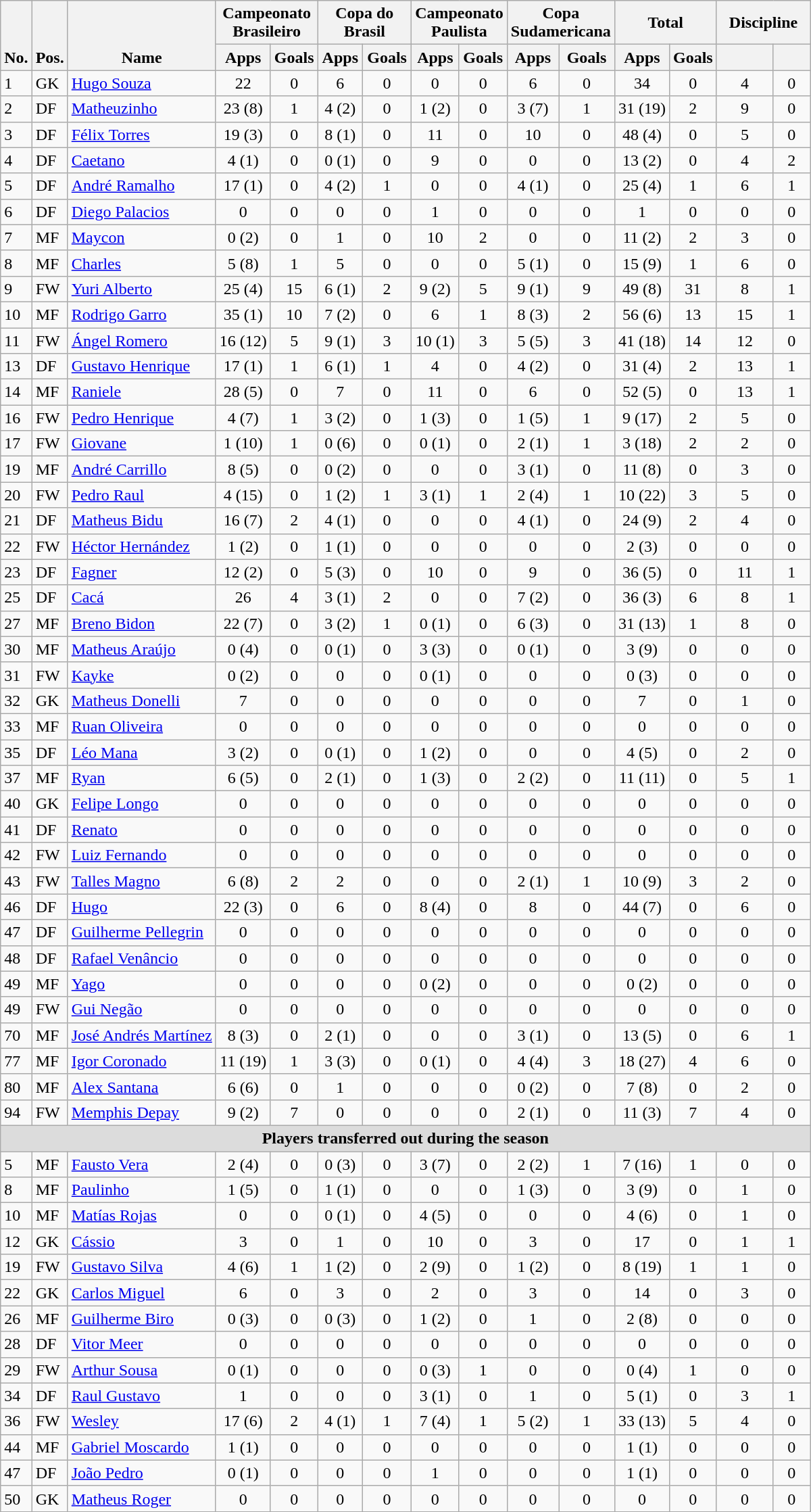<table class="wikitable" style="text-align:center">
<tr>
<th rowspan="2" valign="bottom">No.</th>
<th rowspan="2" valign="bottom">Pos.</th>
<th rowspan="2" valign="bottom">Name</th>
<th colspan="2" width="85">Campeonato Brasileiro</th>
<th colspan="2" width="85">Copa do Brasil</th>
<th colspan="2" width="85">Campeonato Paulista</th>
<th colspan="2" width="85">Copa Sudamericana</th>
<th colspan="2" width="85">Total</th>
<th colspan="2" width="85">Discipline</th>
</tr>
<tr>
<th>Apps</th>
<th>Goals</th>
<th>Apps</th>
<th>Goals</th>
<th>Apps</th>
<th>Goals</th>
<th>Apps</th>
<th>Goals</th>
<th>Apps</th>
<th>Goals</th>
<th></th>
<th></th>
</tr>
<tr>
<td align="left">1</td>
<td align="left">GK</td>
<td align="left"> <a href='#'>Hugo Souza</a></td>
<td>22</td>
<td>0</td>
<td>6</td>
<td>0</td>
<td>0</td>
<td>0</td>
<td>6</td>
<td>0</td>
<td>34</td>
<td>0</td>
<td>4</td>
<td>0</td>
</tr>
<tr>
<td align="left">2</td>
<td align="left">DF</td>
<td align="left"> <a href='#'>Matheuzinho</a></td>
<td>23 (8)</td>
<td>1</td>
<td>4 (2)</td>
<td>0</td>
<td>1 (2)</td>
<td>0</td>
<td>3 (7)</td>
<td>1</td>
<td>31 (19)</td>
<td>2</td>
<td>9</td>
<td>0</td>
</tr>
<tr>
<td align="left">3</td>
<td align="left">DF</td>
<td align="left"> <a href='#'>Félix Torres</a></td>
<td>19 (3)</td>
<td>0</td>
<td>8 (1)</td>
<td>0</td>
<td>11</td>
<td>0</td>
<td>10</td>
<td>0</td>
<td>48 (4)</td>
<td>0</td>
<td>5</td>
<td>0</td>
</tr>
<tr>
<td align="left">4</td>
<td align="left">DF</td>
<td align="left"> <a href='#'>Caetano</a></td>
<td>4 (1)</td>
<td>0</td>
<td>0 (1)</td>
<td>0</td>
<td>9</td>
<td>0</td>
<td>0</td>
<td>0</td>
<td>13 (2)</td>
<td>0</td>
<td>4</td>
<td>2</td>
</tr>
<tr>
<td align="left">5</td>
<td align="left">DF</td>
<td align="left"> <a href='#'>André Ramalho</a></td>
<td>17 (1)</td>
<td>0</td>
<td>4 (2)</td>
<td>1</td>
<td>0</td>
<td>0</td>
<td>4 (1)</td>
<td>0</td>
<td>25 (4)</td>
<td>1</td>
<td>6</td>
<td>1</td>
</tr>
<tr>
<td align="left">6</td>
<td align="left">DF</td>
<td align="left"> <a href='#'>Diego Palacios</a></td>
<td>0</td>
<td>0</td>
<td>0</td>
<td>0</td>
<td>1</td>
<td>0</td>
<td>0</td>
<td>0</td>
<td>1</td>
<td>0</td>
<td>0</td>
<td>0</td>
</tr>
<tr>
<td align="left">7</td>
<td align="left">MF</td>
<td align="left"> <a href='#'>Maycon</a></td>
<td>0 (2)</td>
<td>0</td>
<td>1</td>
<td>0</td>
<td>10</td>
<td>2</td>
<td>0</td>
<td>0</td>
<td>11 (2)</td>
<td>2</td>
<td>3</td>
<td>0</td>
</tr>
<tr>
<td align="left">8</td>
<td align="left">MF</td>
<td align="left"> <a href='#'>Charles</a></td>
<td>5 (8)</td>
<td>1</td>
<td>5</td>
<td>0</td>
<td>0</td>
<td>0</td>
<td>5 (1)</td>
<td>0</td>
<td>15 (9)</td>
<td>1</td>
<td>6</td>
<td>0</td>
</tr>
<tr>
<td align="left">9</td>
<td align="left">FW</td>
<td align="left"> <a href='#'>Yuri Alberto</a></td>
<td>25 (4)</td>
<td>15</td>
<td>6 (1)</td>
<td>2</td>
<td>9 (2)</td>
<td>5</td>
<td>9 (1)</td>
<td>9</td>
<td>49 (8)</td>
<td>31</td>
<td>8</td>
<td>1</td>
</tr>
<tr>
<td align="left">10</td>
<td align="left">MF</td>
<td align="left"> <a href='#'>Rodrigo Garro</a></td>
<td>35 (1)</td>
<td>10</td>
<td>7 (2)</td>
<td>0</td>
<td>6</td>
<td>1</td>
<td>8 (3)</td>
<td>2</td>
<td>56 (6)</td>
<td>13</td>
<td>15</td>
<td>1</td>
</tr>
<tr>
<td align="left">11</td>
<td align="left">FW</td>
<td align="left"> <a href='#'>Ángel Romero</a></td>
<td>16 (12)</td>
<td>5</td>
<td>9 (1)</td>
<td>3</td>
<td>10 (1)</td>
<td>3</td>
<td>5 (5)</td>
<td>3</td>
<td>41 (18)</td>
<td>14</td>
<td>12</td>
<td>0</td>
</tr>
<tr>
<td align="left">13</td>
<td align="left">DF</td>
<td align="left"> <a href='#'>Gustavo Henrique</a></td>
<td>17 (1)</td>
<td>1</td>
<td>6 (1)</td>
<td>1</td>
<td>4</td>
<td>0</td>
<td>4 (2)</td>
<td>0</td>
<td>31 (4)</td>
<td>2</td>
<td>13</td>
<td>1</td>
</tr>
<tr>
<td align="left">14</td>
<td align="left">MF</td>
<td align="left"> <a href='#'>Raniele</a></td>
<td>28 (5)</td>
<td>0</td>
<td>7</td>
<td>0</td>
<td>11</td>
<td>0</td>
<td>6</td>
<td>0</td>
<td>52 (5)</td>
<td>0</td>
<td>13</td>
<td>1</td>
</tr>
<tr>
<td align="left">16</td>
<td align="left">FW</td>
<td align="left"> <a href='#'>Pedro Henrique</a></td>
<td>4 (7)</td>
<td>1</td>
<td>3 (2)</td>
<td>0</td>
<td>1 (3)</td>
<td>0</td>
<td>1 (5)</td>
<td>1</td>
<td>9 (17)</td>
<td>2</td>
<td>5</td>
<td>0</td>
</tr>
<tr>
<td align="left">17</td>
<td align="left">FW</td>
<td align="left"> <a href='#'>Giovane</a></td>
<td>1 (10)</td>
<td>1</td>
<td>0 (6)</td>
<td>0</td>
<td>0 (1)</td>
<td>0</td>
<td>2 (1)</td>
<td>1</td>
<td>3 (18)</td>
<td>2</td>
<td>2</td>
<td>0</td>
</tr>
<tr>
<td align="left">19</td>
<td align="left">MF</td>
<td align="left"> <a href='#'>André Carrillo</a></td>
<td>8 (5)</td>
<td>0</td>
<td>0 (2)</td>
<td>0</td>
<td>0</td>
<td>0</td>
<td>3 (1)</td>
<td>0</td>
<td>11 (8)</td>
<td>0</td>
<td>3</td>
<td>0</td>
</tr>
<tr>
<td align="left">20</td>
<td align="left">FW</td>
<td align="left"> <a href='#'>Pedro Raul</a></td>
<td>4 (15)</td>
<td>0</td>
<td>1 (2)</td>
<td>1</td>
<td>3 (1)</td>
<td>1</td>
<td>2 (4)</td>
<td>1</td>
<td>10 (22)</td>
<td>3</td>
<td>5</td>
<td>0</td>
</tr>
<tr>
<td align="left">21</td>
<td align="left">DF</td>
<td align="left"> <a href='#'>Matheus Bidu</a></td>
<td>16 (7)</td>
<td>2</td>
<td>4 (1)</td>
<td>0</td>
<td>0</td>
<td>0</td>
<td>4 (1)</td>
<td>0</td>
<td>24 (9)</td>
<td>2</td>
<td>4</td>
<td>0</td>
</tr>
<tr>
<td align="left">22</td>
<td align="left">FW</td>
<td align="left"> <a href='#'>Héctor Hernández</a></td>
<td>1 (2)</td>
<td>0</td>
<td>1 (1)</td>
<td>0</td>
<td>0</td>
<td>0</td>
<td>0</td>
<td>0</td>
<td>2 (3)</td>
<td>0</td>
<td>0</td>
<td>0</td>
</tr>
<tr>
<td align="left">23</td>
<td align="left">DF</td>
<td align="left"> <a href='#'>Fagner</a></td>
<td>12 (2)</td>
<td>0</td>
<td>5 (3)</td>
<td>0</td>
<td>10</td>
<td>0</td>
<td>9</td>
<td>0</td>
<td>36 (5)</td>
<td>0</td>
<td>11</td>
<td>1</td>
</tr>
<tr>
<td align="left">25</td>
<td align="left">DF</td>
<td align="left"> <a href='#'>Cacá</a></td>
<td>26</td>
<td>4</td>
<td>3 (1)</td>
<td>2</td>
<td>0</td>
<td>0</td>
<td>7 (2)</td>
<td>0</td>
<td>36 (3)</td>
<td>6</td>
<td>8</td>
<td>1</td>
</tr>
<tr>
<td align="left">27</td>
<td align="left">MF</td>
<td align="left"> <a href='#'>Breno Bidon</a></td>
<td>22 (7)</td>
<td>0</td>
<td>3 (2)</td>
<td>1</td>
<td>0 (1)</td>
<td>0</td>
<td>6 (3)</td>
<td>0</td>
<td>31 (13)</td>
<td>1</td>
<td>8</td>
<td>0</td>
</tr>
<tr>
<td align="left">30</td>
<td align="left">MF</td>
<td align="left"> <a href='#'>Matheus Araújo</a></td>
<td>0 (4)</td>
<td>0</td>
<td>0 (1)</td>
<td>0</td>
<td>3 (3)</td>
<td>0</td>
<td>0 (1)</td>
<td>0</td>
<td>3 (9)</td>
<td>0</td>
<td>0</td>
<td>0</td>
</tr>
<tr>
<td align="left">31</td>
<td align="left">FW</td>
<td align="left"> <a href='#'>Kayke</a></td>
<td>0 (2)</td>
<td>0</td>
<td>0</td>
<td>0</td>
<td>0 (1)</td>
<td>0</td>
<td>0</td>
<td>0</td>
<td>0 (3)</td>
<td>0</td>
<td>0</td>
<td>0</td>
</tr>
<tr>
<td align="left">32</td>
<td align="left">GK</td>
<td align="left"> <a href='#'>Matheus Donelli</a></td>
<td>7</td>
<td>0</td>
<td>0</td>
<td>0</td>
<td>0</td>
<td>0</td>
<td>0</td>
<td>0</td>
<td>7</td>
<td>0</td>
<td>1</td>
<td>0</td>
</tr>
<tr>
<td align="left">33</td>
<td align="left">MF</td>
<td align="left"> <a href='#'>Ruan Oliveira</a></td>
<td>0</td>
<td>0</td>
<td>0</td>
<td>0</td>
<td>0</td>
<td>0</td>
<td>0</td>
<td>0</td>
<td>0</td>
<td>0</td>
<td>0</td>
<td>0</td>
</tr>
<tr>
<td align="left">35</td>
<td align="left">DF</td>
<td align="left"> <a href='#'>Léo Mana</a></td>
<td>3 (2)</td>
<td>0</td>
<td>0 (1)</td>
<td>0</td>
<td>1 (2)</td>
<td>0</td>
<td>0</td>
<td>0</td>
<td>4 (5)</td>
<td>0</td>
<td>2</td>
<td>0</td>
</tr>
<tr>
<td align="left">37</td>
<td align="left">MF</td>
<td align="left"> <a href='#'>Ryan</a></td>
<td>6 (5)</td>
<td>0</td>
<td>2 (1)</td>
<td>0</td>
<td>1 (3)</td>
<td>0</td>
<td>2 (2)</td>
<td>0</td>
<td>11 (11)</td>
<td>0</td>
<td>5</td>
<td>1</td>
</tr>
<tr>
<td align="left">40</td>
<td align="left">GK</td>
<td align="left"> <a href='#'>Felipe Longo</a></td>
<td>0</td>
<td>0</td>
<td>0</td>
<td>0</td>
<td>0</td>
<td>0</td>
<td>0</td>
<td>0</td>
<td>0</td>
<td>0</td>
<td>0</td>
<td>0</td>
</tr>
<tr>
<td align="left">41</td>
<td align="left">DF</td>
<td align="left"> <a href='#'>Renato</a></td>
<td>0</td>
<td>0</td>
<td>0</td>
<td>0</td>
<td>0</td>
<td>0</td>
<td>0</td>
<td>0</td>
<td>0</td>
<td>0</td>
<td>0</td>
<td>0</td>
</tr>
<tr>
<td align="left">42</td>
<td align="left">FW</td>
<td align="left"> <a href='#'>Luiz Fernando</a></td>
<td>0</td>
<td>0</td>
<td>0</td>
<td>0</td>
<td>0</td>
<td>0</td>
<td>0</td>
<td>0</td>
<td>0</td>
<td>0</td>
<td>0</td>
<td>0</td>
</tr>
<tr>
<td align="left">43</td>
<td align="left">FW</td>
<td align="left"> <a href='#'>Talles Magno</a></td>
<td>6 (8)</td>
<td>2</td>
<td>2</td>
<td>0</td>
<td>0</td>
<td>0</td>
<td>2 (1)</td>
<td>1</td>
<td>10 (9)</td>
<td>3</td>
<td>2</td>
<td>0</td>
</tr>
<tr>
<td align="left">46</td>
<td align="left">DF</td>
<td align="left"> <a href='#'>Hugo</a></td>
<td>22 (3)</td>
<td>0</td>
<td>6</td>
<td>0</td>
<td>8 (4)</td>
<td>0</td>
<td>8</td>
<td>0</td>
<td>44 (7)</td>
<td>0</td>
<td>6</td>
<td>0</td>
</tr>
<tr>
<td align="left">47</td>
<td align="left">DF</td>
<td align="left"> <a href='#'>Guilherme Pellegrin</a></td>
<td>0</td>
<td>0</td>
<td>0</td>
<td>0</td>
<td>0</td>
<td>0</td>
<td>0</td>
<td>0</td>
<td>0</td>
<td>0</td>
<td>0</td>
<td>0</td>
</tr>
<tr>
<td align="left">48</td>
<td align="left">DF</td>
<td align="left"> <a href='#'>Rafael Venâncio</a></td>
<td>0</td>
<td>0</td>
<td>0</td>
<td>0</td>
<td>0</td>
<td>0</td>
<td>0</td>
<td>0</td>
<td>0</td>
<td>0</td>
<td>0</td>
<td>0</td>
</tr>
<tr>
<td align="left">49</td>
<td align="left">MF</td>
<td align="left"> <a href='#'>Yago</a></td>
<td>0</td>
<td>0</td>
<td>0</td>
<td>0</td>
<td>0 (2)</td>
<td>0</td>
<td>0</td>
<td>0</td>
<td>0 (2)</td>
<td>0</td>
<td>0</td>
<td>0</td>
</tr>
<tr>
<td align="left">49</td>
<td align="left">FW</td>
<td align="left"> <a href='#'>Gui Negão</a></td>
<td>0</td>
<td>0</td>
<td>0</td>
<td>0</td>
<td>0</td>
<td>0</td>
<td>0</td>
<td>0</td>
<td>0</td>
<td>0</td>
<td>0</td>
<td>0</td>
</tr>
<tr>
<td align="left">70</td>
<td align="left">MF</td>
<td align="left"> <a href='#'>José Andrés Martínez</a></td>
<td>8 (3)</td>
<td>0</td>
<td>2 (1)</td>
<td>0</td>
<td>0</td>
<td>0</td>
<td>3 (1)</td>
<td>0</td>
<td>13 (5)</td>
<td>0</td>
<td>6</td>
<td>1</td>
</tr>
<tr>
<td align="left">77</td>
<td align="left">MF</td>
<td align="left"> <a href='#'>Igor Coronado</a></td>
<td>11 (19)</td>
<td>1</td>
<td>3 (3)</td>
<td>0</td>
<td>0 (1)</td>
<td>0</td>
<td>4 (4)</td>
<td>3</td>
<td>18 (27)</td>
<td>4</td>
<td>6</td>
<td>0</td>
</tr>
<tr>
<td align="left">80</td>
<td align="left">MF</td>
<td align="left"> <a href='#'>Alex Santana</a></td>
<td>6 (6)</td>
<td>0</td>
<td>1</td>
<td>0</td>
<td>0</td>
<td>0</td>
<td>0 (2)</td>
<td>0</td>
<td>7 (8)</td>
<td>0</td>
<td>2</td>
<td>0</td>
</tr>
<tr>
<td align="left">94</td>
<td align="left">FW</td>
<td align="left"> <a href='#'>Memphis Depay</a></td>
<td>9 (2)</td>
<td>7</td>
<td>0</td>
<td>0</td>
<td>0</td>
<td>0</td>
<td>2 (1)</td>
<td>0</td>
<td>11 (3)</td>
<td>7</td>
<td>4</td>
<td>0</td>
</tr>
<tr>
<th colspan="17" style="background:#dcdcdc; text-align:center">Players transferred out during the season</th>
</tr>
<tr>
<td align="left">5</td>
<td align="left">MF</td>
<td align="left"> <a href='#'>Fausto Vera</a></td>
<td>2 (4)</td>
<td>0</td>
<td>0 (3)</td>
<td>0</td>
<td>3 (7)</td>
<td>0</td>
<td>2 (2)</td>
<td>1</td>
<td>7 (16)</td>
<td>1</td>
<td>0</td>
<td>0</td>
</tr>
<tr>
<td align="left">8</td>
<td align="left">MF</td>
<td align="left"> <a href='#'>Paulinho</a></td>
<td>1 (5)</td>
<td>0</td>
<td>1 (1)</td>
<td>0</td>
<td>0</td>
<td>0</td>
<td>1 (3)</td>
<td>0</td>
<td>3 (9)</td>
<td>0</td>
<td>1</td>
<td>0</td>
</tr>
<tr>
<td align="left">10</td>
<td align="left">MF</td>
<td align="left"> <a href='#'>Matías Rojas</a></td>
<td>0</td>
<td>0</td>
<td>0 (1)</td>
<td>0</td>
<td>4 (5)</td>
<td>0</td>
<td>0</td>
<td>0</td>
<td>4 (6)</td>
<td>0</td>
<td>1</td>
<td>0</td>
</tr>
<tr>
<td align="left">12</td>
<td align="left">GK</td>
<td align="left"> <a href='#'>Cássio</a></td>
<td>3</td>
<td>0</td>
<td>1</td>
<td>0</td>
<td>10</td>
<td>0</td>
<td>3</td>
<td>0</td>
<td>17</td>
<td>0</td>
<td>1</td>
<td>1</td>
</tr>
<tr>
<td align="left">19</td>
<td align="left">FW</td>
<td align="left"> <a href='#'>Gustavo Silva</a></td>
<td>4 (6)</td>
<td>1</td>
<td>1 (2)</td>
<td>0</td>
<td>2 (9)</td>
<td>0</td>
<td>1 (2)</td>
<td>0</td>
<td>8 (19)</td>
<td>1</td>
<td>1</td>
<td>0</td>
</tr>
<tr>
<td align="left">22</td>
<td align="left">GK</td>
<td align="left"> <a href='#'>Carlos Miguel</a></td>
<td>6</td>
<td>0</td>
<td>3</td>
<td>0</td>
<td>2</td>
<td>0</td>
<td>3</td>
<td>0</td>
<td>14</td>
<td>0</td>
<td>3</td>
<td>0</td>
</tr>
<tr>
<td align="left">26</td>
<td align="left">MF</td>
<td align="left"> <a href='#'>Guilherme Biro</a></td>
<td>0 (3)</td>
<td>0</td>
<td>0 (3)</td>
<td>0</td>
<td>1 (2)</td>
<td>0</td>
<td>1</td>
<td>0</td>
<td>2 (8)</td>
<td>0</td>
<td>0</td>
<td>0</td>
</tr>
<tr>
<td align="left">28</td>
<td align="left">DF</td>
<td align="left"> <a href='#'>Vitor Meer</a></td>
<td>0</td>
<td>0</td>
<td>0</td>
<td>0</td>
<td>0</td>
<td>0</td>
<td>0</td>
<td>0</td>
<td>0</td>
<td>0</td>
<td>0</td>
<td>0</td>
</tr>
<tr>
<td align="left">29</td>
<td align="left">FW</td>
<td align="left"> <a href='#'>Arthur Sousa</a></td>
<td>0 (1)</td>
<td>0</td>
<td>0</td>
<td>0</td>
<td>0 (3)</td>
<td>1</td>
<td>0</td>
<td>0</td>
<td>0 (4)</td>
<td>1</td>
<td>0</td>
<td>0</td>
</tr>
<tr>
<td align="left">34</td>
<td align="left">DF</td>
<td align="left"> <a href='#'>Raul Gustavo</a></td>
<td>1</td>
<td>0</td>
<td>0</td>
<td>0</td>
<td>3 (1)</td>
<td>0</td>
<td>1</td>
<td>0</td>
<td>5 (1)</td>
<td>0</td>
<td>3</td>
<td>1</td>
</tr>
<tr>
<td align="left">36</td>
<td align="left">FW</td>
<td align="left"> <a href='#'>Wesley</a></td>
<td>17 (6)</td>
<td>2</td>
<td>4 (1)</td>
<td>1</td>
<td>7 (4)</td>
<td>1</td>
<td>5 (2)</td>
<td>1</td>
<td>33 (13)</td>
<td>5</td>
<td>4</td>
<td>0</td>
</tr>
<tr>
<td align="left">44</td>
<td align="left">MF</td>
<td align="left"> <a href='#'>Gabriel Moscardo</a></td>
<td>1 (1)</td>
<td>0</td>
<td>0</td>
<td>0</td>
<td>0</td>
<td>0</td>
<td>0</td>
<td>0</td>
<td>1 (1)</td>
<td>0</td>
<td>0</td>
<td>0</td>
</tr>
<tr>
<td align="left">47</td>
<td align="left">DF</td>
<td align="left"> <a href='#'>João Pedro</a></td>
<td>0 (1)</td>
<td>0</td>
<td>0</td>
<td>0</td>
<td>1</td>
<td>0</td>
<td>0</td>
<td>0</td>
<td>1 (1)</td>
<td>0</td>
<td>0</td>
<td>0</td>
</tr>
<tr>
<td align="left">50</td>
<td align="left">GK</td>
<td align="left"> <a href='#'>Matheus Roger</a></td>
<td>0</td>
<td>0</td>
<td>0</td>
<td>0</td>
<td>0</td>
<td>0</td>
<td>0</td>
<td>0</td>
<td>0</td>
<td>0</td>
<td>0</td>
<td>0</td>
</tr>
<tr>
</tr>
</table>
